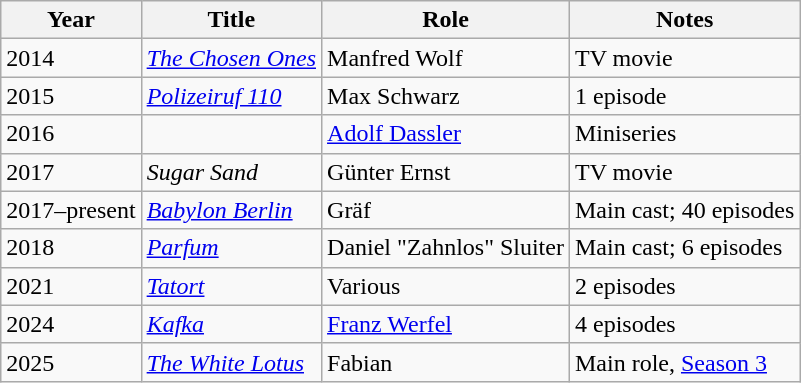<table class="wikitable sortable">
<tr>
<th>Year</th>
<th>Title</th>
<th>Role</th>
<th class="unsortable">Notes</th>
</tr>
<tr>
<td>2014</td>
<td><a href='#'><em>The Chosen Ones</em></a></td>
<td>Manfred Wolf</td>
<td>TV movie</td>
</tr>
<tr>
<td>2015</td>
<td><em><a href='#'>Polizeiruf 110</a></em></td>
<td>Max Schwarz</td>
<td>1 episode</td>
</tr>
<tr>
<td>2016</td>
<td><em></em></td>
<td><a href='#'>Adolf Dassler</a></td>
<td>Miniseries</td>
</tr>
<tr>
<td>2017</td>
<td><em>Sugar Sand</em></td>
<td>Günter Ernst</td>
<td>TV movie</td>
</tr>
<tr>
<td>2017–present</td>
<td><em><a href='#'>Babylon Berlin</a></em></td>
<td>Gräf</td>
<td>Main cast; 40 episodes</td>
</tr>
<tr>
<td>2018</td>
<td><em><a href='#'>Parfum</a></em></td>
<td>Daniel "Zahnlos" Sluiter</td>
<td>Main cast; 6 episodes</td>
</tr>
<tr>
<td>2021</td>
<td><em><a href='#'>Tatort</a></em></td>
<td>Various</td>
<td>2 episodes</td>
</tr>
<tr>
<td>2024</td>
<td><em><a href='#'>Kafka</a></em></td>
<td><a href='#'>Franz Werfel</a></td>
<td>4 episodes</td>
</tr>
<tr>
<td>2025</td>
<td><em><a href='#'>The White Lotus</a></em></td>
<td>Fabian</td>
<td>Main role, <a href='#'>Season 3</a></td>
</tr>
</table>
